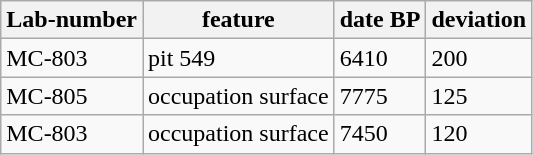<table class="wikitable">
<tr>
<th>Lab-number</th>
<th>feature</th>
<th>date BP</th>
<th>deviation</th>
</tr>
<tr>
<td>MC-803</td>
<td>pit 549</td>
<td>6410</td>
<td>200</td>
</tr>
<tr>
<td>MC-805</td>
<td>occupation surface</td>
<td>7775</td>
<td>125</td>
</tr>
<tr>
<td>MC-803</td>
<td>occupation surface</td>
<td>7450</td>
<td>120</td>
</tr>
</table>
